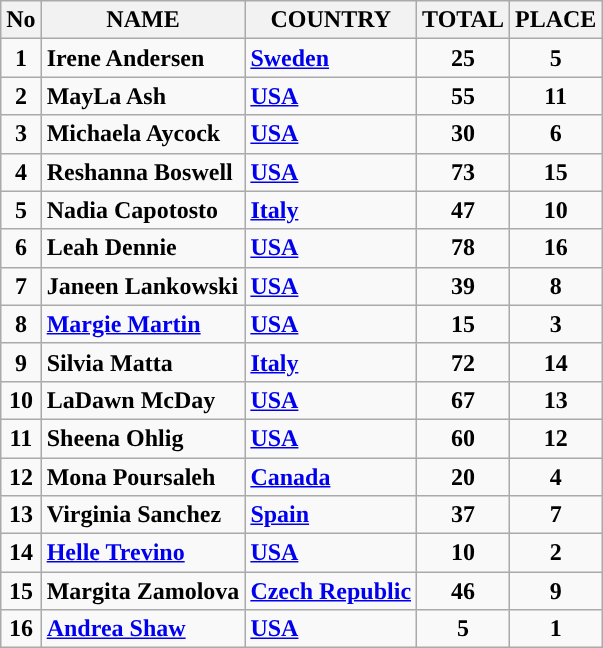<table class="wikitable">
<tr>
<th>No</th>
<th>NAME</th>
<th>COUNTRY</th>
<th>TOTAL</th>
<th>PLACE</th>
</tr>
<tr>
<td style="text-align: center"><strong>1</strong></td>
<td><strong>Irene Andersen</strong></td>
<td> <strong><a href='#'>Sweden</a></strong></td>
<td style="text-align: center"><strong>25</strong></td>
<td style="text-align: center"><strong>5</strong></td>
</tr>
<tr>
<td style="text-align: center"><strong>2</strong></td>
<td><strong>MayLa Ash</strong></td>
<td> <strong><a href='#'>USA</a></strong></td>
<td style="text-align: center"><strong>55</strong></td>
<td style="text-align: center"><strong>11</strong></td>
</tr>
<tr>
<td style="text-align: center"><strong>3</strong></td>
<td><strong>Michaela Aycock</strong></td>
<td> <strong><a href='#'>USA</a></strong></td>
<td style="text-align: center"><strong>30</strong></td>
<td style="text-align: center"><strong>6</strong></td>
</tr>
<tr>
<td style="text-align: center"><strong>4</strong></td>
<td><strong>Reshanna Boswell</strong></td>
<td> <strong><a href='#'>USA</a></strong></td>
<td style="text-align: center"><strong>73</strong></td>
<td style="text-align: center"><strong>15</strong></td>
</tr>
<tr>
<td style="text-align: center"><strong>5</strong></td>
<td><strong>Nadia Capotosto</strong></td>
<td> <strong><a href='#'>Italy</a></strong></td>
<td style="text-align: center"><strong>47</strong></td>
<td style="text-align: center"><strong>10</strong></td>
</tr>
<tr>
<td style="text-align: center"><strong>6</strong></td>
<td><strong>Leah Dennie</strong></td>
<td> <strong><a href='#'>USA</a></strong></td>
<td style="text-align: center"><strong>78</strong></td>
<td style="text-align: center"><strong>16</strong></td>
</tr>
<tr>
<td style="text-align: center"><strong>7</strong></td>
<td><strong>Janeen Lankowski</strong></td>
<td> <strong><a href='#'>USA</a></strong></td>
<td style="text-align: center"><strong>39</strong></td>
<td style="text-align: center"><strong>8</strong></td>
</tr>
<tr>
<td style="text-align: center"><strong>8</strong></td>
<td><strong><a href='#'>Margie Martin</a></strong></td>
<td> <strong><a href='#'>USA</a></strong></td>
<td style="text-align: center"><strong>15</strong></td>
<td style="text-align: center"><strong>3</strong></td>
</tr>
<tr>
<td style="text-align: center"><strong>9</strong></td>
<td><strong>Silvia Matta</strong></td>
<td> <strong><a href='#'>Italy</a></strong></td>
<td style="text-align: center"><strong>72</strong></td>
<td style="text-align: center"><strong>14</strong></td>
</tr>
<tr>
<td style="text-align: center"><strong>10</strong></td>
<td><strong>LaDawn McDay</strong></td>
<td> <strong><a href='#'>USA</a></strong></td>
<td style="text-align: center"><strong>67</strong></td>
<td style="text-align: center"><strong>13</strong></td>
</tr>
<tr>
<td style="text-align: center"><strong>11</strong></td>
<td><strong>Sheena Ohlig</strong></td>
<td> <strong><a href='#'>USA</a></strong></td>
<td style="text-align: center"><strong>60</strong></td>
<td style="text-align: center"><strong>12</strong></td>
</tr>
<tr>
<td style="text-align: center"><strong>12</strong></td>
<td><strong>Mona Poursaleh</strong></td>
<td> <strong><a href='#'>Canada</a></strong></td>
<td style="text-align: center"><strong>20</strong></td>
<td style="text-align: center"><strong>4</strong></td>
</tr>
<tr>
<td style="text-align: center"><strong>13</strong></td>
<td><strong>Virginia Sanchez</strong></td>
<td> <strong><a href='#'>Spain</a></strong></td>
<td style="text-align: center"><strong>37</strong></td>
<td style="text-align: center"><strong>7</strong></td>
</tr>
<tr>
<td style="text-align: center"><strong>14</strong></td>
<td><strong><a href='#'>Helle Trevino</a></strong></td>
<td> <strong><a href='#'>USA</a></strong></td>
<td style="text-align: center"><strong>10</strong></td>
<td style="text-align: center"><strong>2</strong></td>
</tr>
<tr>
<td style="text-align: center"><strong>15</strong></td>
<td><strong>Margita Zamolova</strong></td>
<td> <strong><a href='#'>Czech Republic</a></strong></td>
<td style="text-align: center"><strong>46</strong></td>
<td style="text-align: center"><strong>9</strong></td>
</tr>
<tr>
<td style="text-align: center"><strong>16</strong></td>
<td><strong><a href='#'>Andrea Shaw</a></strong></td>
<td> <strong><a href='#'>USA</a></strong></td>
<td style="text-align: center"><strong>5</strong></td>
<td style="text-align: center"><strong>1</strong></td>
</tr>
</table>
